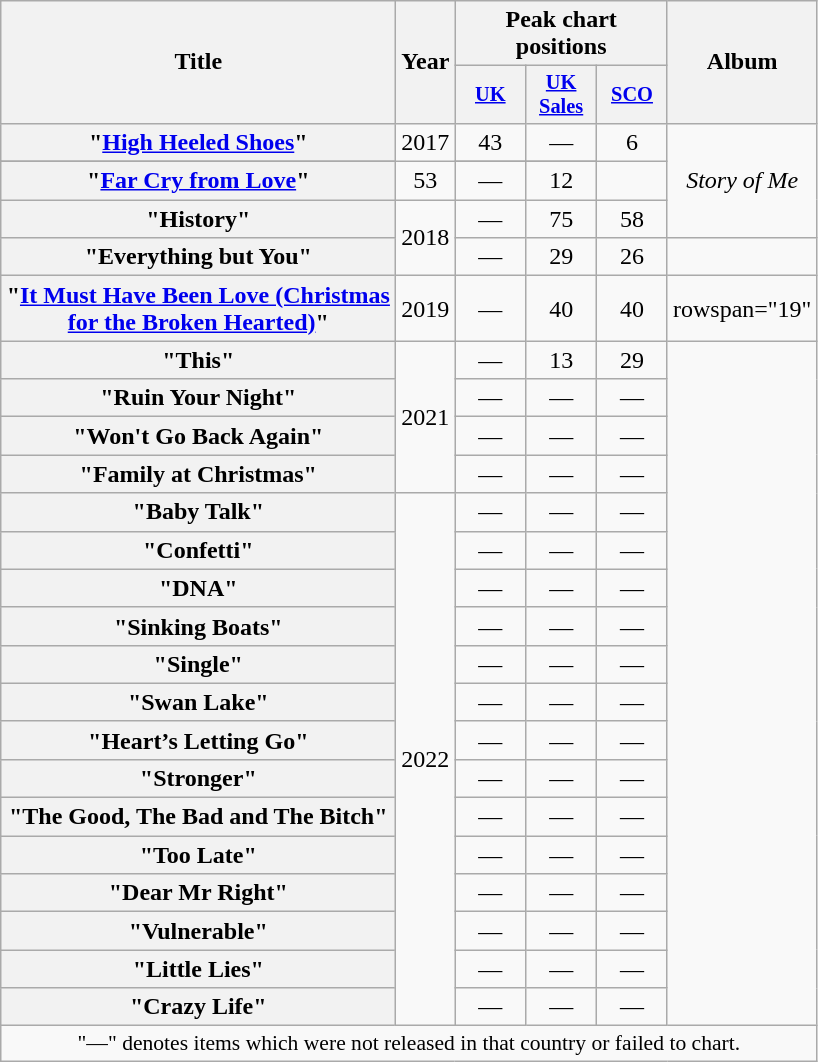<table class="wikitable plainrowheaders" style="text-align:center;">
<tr>
<th scope="col" rowspan="2" style="width:16em;">Title</th>
<th scope="col" rowspan="2" style="width:1em;">Year</th>
<th scope="col" colspan="3">Peak chart positions</th>
<th scope="col" rowspan="2">Album</th>
</tr>
<tr>
<th scope="col" style="width:3em;font-size:85%;"><a href='#'>UK</a><br></th>
<th scope="col" style="width:3em;font-size:85%;"><a href='#'>UK Sales</a><br></th>
<th scope="col" style="width:3em;font-size:85%;"><a href='#'>SCO</a><br></th>
</tr>
<tr>
<th scope="row">"<a href='#'>High Heeled Shoes</a>"</th>
<td rowspan="2">2017</td>
<td>43</td>
<td>—</td>
<td>6</td>
<td rowspan="4"><em>Story of Me</em></td>
</tr>
<tr>
</tr>
<tr>
<th scope="row">"<a href='#'>Far Cry from Love</a>"</th>
<td>53</td>
<td>—</td>
<td>12</td>
</tr>
<tr>
<th scope="row">"History"</th>
<td rowspan="2">2018</td>
<td>—</td>
<td>75</td>
<td>58</td>
</tr>
<tr>
<th scope="row">"Everything but You"</th>
<td>—</td>
<td>29</td>
<td>26</td>
</tr>
<tr>
<th scope="row">"<a href='#'>It Must Have Been Love (Christmas for the Broken Hearted)</a>"</th>
<td>2019</td>
<td>—</td>
<td>40</td>
<td>40</td>
<td>rowspan="19" </td>
</tr>
<tr>
<th scope="row">"This"</th>
<td rowspan="4">2021</td>
<td>—</td>
<td>13</td>
<td>29</td>
</tr>
<tr>
<th scope="row">"Ruin Your Night"</th>
<td>—</td>
<td>—</td>
<td>—</td>
</tr>
<tr>
<th scope="row">"Won't Go Back Again"</th>
<td>—</td>
<td>—</td>
<td>—</td>
</tr>
<tr>
<th scope="row">"Family at Christmas"</th>
<td>—</td>
<td>—</td>
<td>—</td>
</tr>
<tr>
<th scope="row">"Baby Talk"</th>
<td rowspan="14">2022</td>
<td>—</td>
<td>—</td>
<td>—</td>
</tr>
<tr>
<th scope="row">"Confetti"</th>
<td>—</td>
<td>—</td>
<td>—</td>
</tr>
<tr>
<th scope="row">"DNA"</th>
<td>—</td>
<td>—</td>
<td>—</td>
</tr>
<tr>
<th scope="row">"Sinking Boats"</th>
<td>—</td>
<td>—</td>
<td>—</td>
</tr>
<tr>
<th scope="row">"Single"</th>
<td>—</td>
<td>—</td>
<td>—</td>
</tr>
<tr>
<th scope="row">"Swan Lake"</th>
<td>—</td>
<td>—</td>
<td>—</td>
</tr>
<tr>
<th scope="row">"Heart’s Letting Go"</th>
<td>—</td>
<td>—</td>
<td>—</td>
</tr>
<tr>
<th scope="row">"Stronger"</th>
<td>—</td>
<td>—</td>
<td>—</td>
</tr>
<tr>
<th scope="row">"The Good, The Bad and The Bitch"</th>
<td>—</td>
<td>—</td>
<td>—</td>
</tr>
<tr>
<th scope="row">"Too Late"</th>
<td>—</td>
<td>—</td>
<td>—</td>
</tr>
<tr>
<th scope="row">"Dear Mr Right"</th>
<td>—</td>
<td>—</td>
<td>—</td>
</tr>
<tr>
<th scope="row">"Vulnerable"</th>
<td>—</td>
<td>—</td>
<td>—</td>
</tr>
<tr>
<th scope="row">"Little Lies"</th>
<td>—</td>
<td>—</td>
<td>—</td>
</tr>
<tr>
<th scope="row">"Crazy Life"</th>
<td>—</td>
<td>—</td>
<td>—</td>
</tr>
<tr>
<td colspan="6" style="font-size:90%;">"—" denotes items which were not released in that country or failed to chart.</td>
</tr>
</table>
